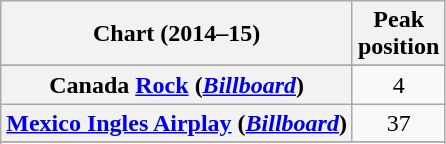<table class="wikitable sortable plainrowheaders" style="text-align:center;">
<tr>
<th scope="col">Chart (2014–15)</th>
<th scope="col">Peak<br>position</th>
</tr>
<tr>
</tr>
<tr>
<th scope="row">Canada <a href='#'>Rock</a> (<em><a href='#'>Billboard</a></em>)</th>
<td>4</td>
</tr>
<tr>
<th scope="row"><a href='#'>Mexico Ingles Airplay</a> (<em><a href='#'>Billboard</a></em>)</th>
<td>37</td>
</tr>
<tr>
</tr>
<tr>
</tr>
<tr>
</tr>
</table>
